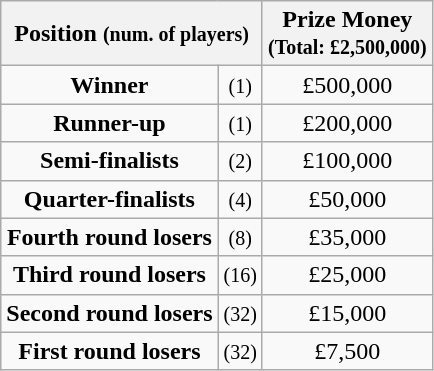<table class="wikitable" style="text-align:center">
<tr>
<th colspan=2>Position <small>(num. of players)</small></th>
<th>Prize Money<br><small>(Total: £2,500,000)</small></th>
</tr>
<tr>
<td style="text-align:center"><strong>Winner</strong></td>
<td><small>(1)</small></td>
<td>£500,000</td>
</tr>
<tr>
<td style="text-align:center"><strong>Runner-up</strong></td>
<td><small>(1)</small></td>
<td>£200,000</td>
</tr>
<tr>
<td style="text-align:center"><strong>Semi-finalists</strong></td>
<td><small>(2)</small></td>
<td>£100,000</td>
</tr>
<tr>
<td style="text-align:center"><strong>Quarter-finalists</strong></td>
<td><small>(4)</small></td>
<td>£50,000</td>
</tr>
<tr>
<td style="text-align:center"><strong>Fourth round losers</strong></td>
<td><small>(8)</small></td>
<td>£35,000</td>
</tr>
<tr>
<td style="text-align:center"><strong>Third round losers</strong></td>
<td><small>(16)</small></td>
<td>£25,000</td>
</tr>
<tr>
<td style="text-align:center"><strong>Second round losers</strong></td>
<td><small>(32)</small></td>
<td>£15,000</td>
</tr>
<tr>
<td style="text-align:center"><strong>First round losers</strong></td>
<td><small>(32)</small></td>
<td>£7,500</td>
</tr>
</table>
